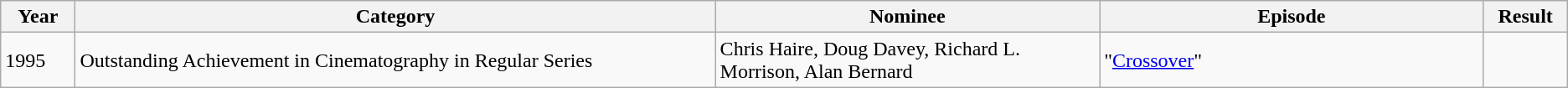<table class="wikitable">
<tr>
<th width="3.5%">Year</th>
<th width="30%">Category</th>
<th width="18%">Nominee</th>
<th width="18%">Episode</th>
<th width="3.5%">Result</th>
</tr>
<tr>
<td>1995</td>
<td>Outstanding Achievement in Cinematography in Regular Series</td>
<td>Chris Haire, Doug Davey, Richard L. Morrison, Alan Bernard</td>
<td>"<a href='#'>Crossover</a>"</td>
<td></td>
</tr>
</table>
